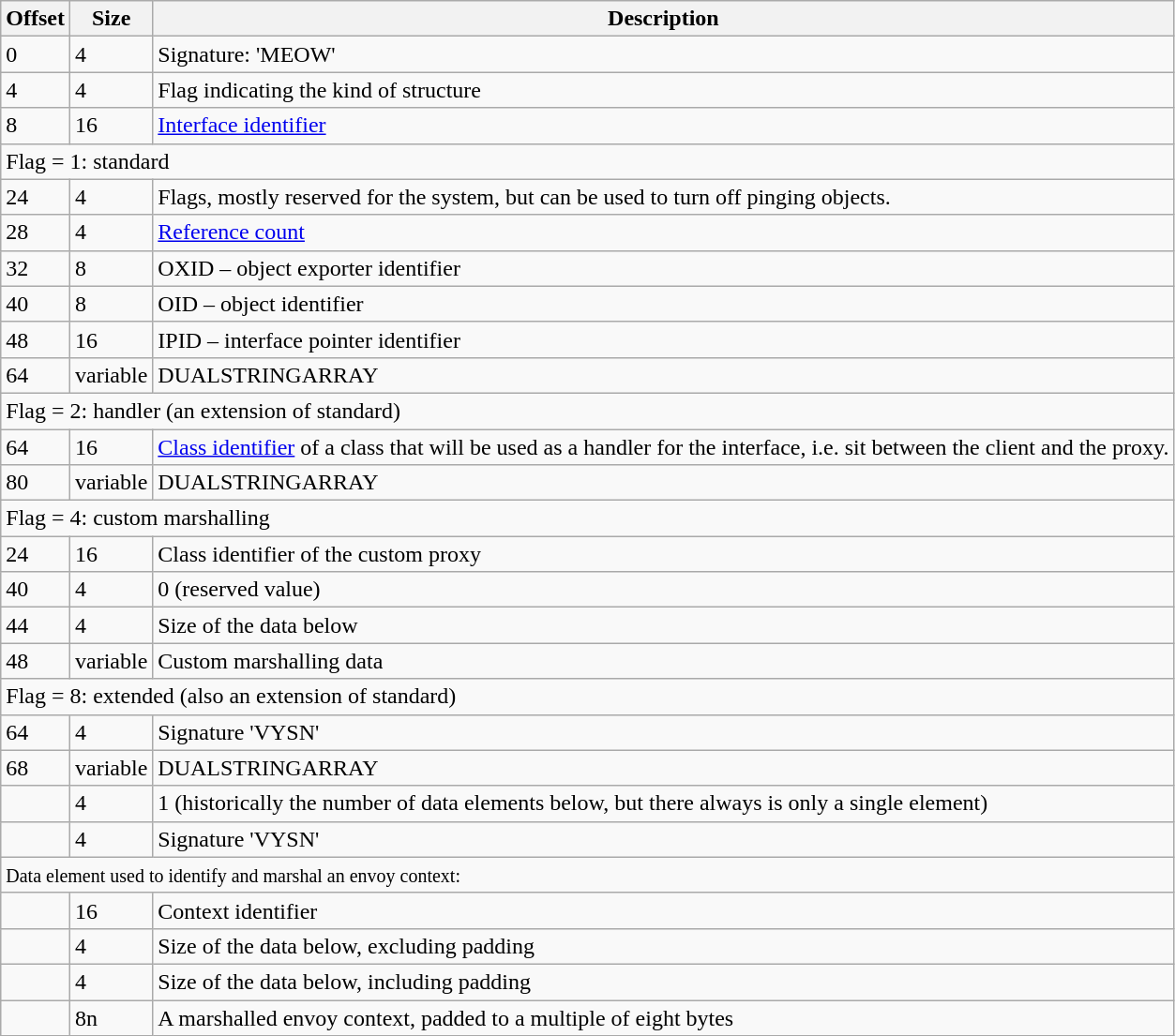<table class="wikitable">
<tr>
<th>Offset</th>
<th>Size</th>
<th>Description</th>
</tr>
<tr>
<td>0</td>
<td>4</td>
<td>Signature: 'MEOW'</td>
</tr>
<tr>
<td>4</td>
<td>4</td>
<td>Flag indicating the kind of structure</td>
</tr>
<tr>
<td>8</td>
<td>16</td>
<td><a href='#'>Interface identifier</a></td>
</tr>
<tr>
<td colspan=3>Flag = 1: standard</td>
</tr>
<tr>
<td>24</td>
<td>4</td>
<td>Flags, mostly reserved for the system, but can be used to turn off pinging objects.</td>
</tr>
<tr>
<td>28</td>
<td>4</td>
<td><a href='#'>Reference count</a></td>
</tr>
<tr>
<td>32</td>
<td>8</td>
<td>OXID – object exporter identifier</td>
</tr>
<tr>
<td>40</td>
<td>8</td>
<td>OID – object identifier</td>
</tr>
<tr>
<td>48</td>
<td>16</td>
<td>IPID – interface pointer identifier</td>
</tr>
<tr>
<td>64</td>
<td>variable</td>
<td>DUALSTRINGARRAY</td>
</tr>
<tr>
<td colspan=3>Flag = 2: handler (an extension of standard)</td>
</tr>
<tr>
<td>64</td>
<td>16</td>
<td><a href='#'>Class identifier</a> of a class that will be used as a handler for the interface, i.e. sit between the client and the proxy.</td>
</tr>
<tr>
<td>80</td>
<td>variable</td>
<td>DUALSTRINGARRAY</td>
</tr>
<tr>
<td colspan=3>Flag = 4: custom marshalling</td>
</tr>
<tr>
<td>24</td>
<td>16</td>
<td>Class identifier of the custom proxy</td>
</tr>
<tr>
<td>40</td>
<td>4</td>
<td>0 (reserved value)</td>
</tr>
<tr>
<td>44</td>
<td>4</td>
<td>Size of the data below</td>
</tr>
<tr>
<td>48</td>
<td>variable</td>
<td>Custom marshalling data</td>
</tr>
<tr>
<td colspan=3>Flag = 8: extended (also an extension of standard)</td>
</tr>
<tr>
<td>64</td>
<td>4</td>
<td>Signature 'VYSN'</td>
</tr>
<tr>
<td>68</td>
<td>variable</td>
<td>DUALSTRINGARRAY</td>
</tr>
<tr>
<td> </td>
<td>4</td>
<td>1 (historically the number of data elements below, but there always is only a single element)</td>
</tr>
<tr>
<td> </td>
<td>4</td>
<td>Signature 'VYSN'</td>
</tr>
<tr>
<td colspan=3><small>Data element used to identify and marshal an envoy context:</small></td>
</tr>
<tr>
<td> </td>
<td>16</td>
<td>Context identifier</td>
</tr>
<tr>
<td> </td>
<td>4</td>
<td>Size of the data below, excluding padding</td>
</tr>
<tr>
<td> </td>
<td>4</td>
<td>Size of the data below, including padding</td>
</tr>
<tr>
<td> </td>
<td>8n</td>
<td>A marshalled envoy context, padded to a multiple of eight bytes</td>
</tr>
</table>
